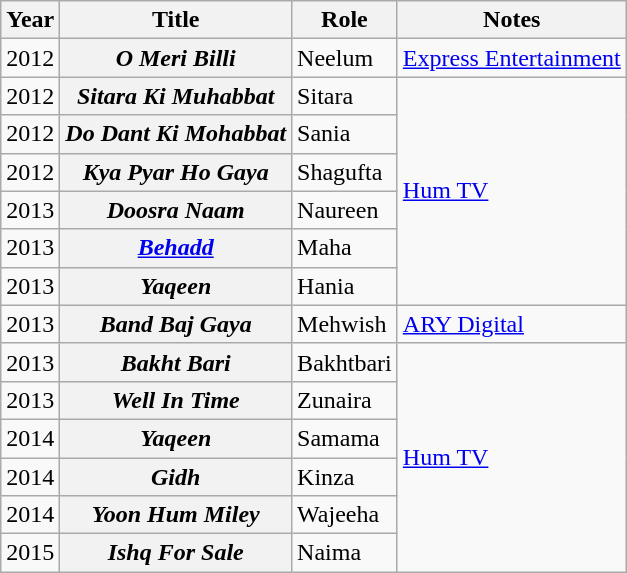<table class="wikitable sortable plainrowheaders">
<tr>
<th>Year</th>
<th>Title</th>
<th>Role</th>
<th>Notes</th>
</tr>
<tr>
<td>2012</td>
<th scope=row><em>O Meri Billi</em></th>
<td>Neelum</td>
<td><a href='#'>Express Entertainment</a></td>
</tr>
<tr>
<td>2012</td>
<th scope=row><em>Sitara Ki Muhabbat</em></th>
<td>Sitara</td>
<td rowspan="6"><a href='#'>Hum TV</a></td>
</tr>
<tr>
<td>2012</td>
<th scope=row><em>Do Dant Ki Mohabbat</em></th>
<td>Sania</td>
</tr>
<tr>
<td>2012</td>
<th scope=row><em>Kya Pyar Ho Gaya</em></th>
<td>Shagufta</td>
</tr>
<tr>
<td>2013</td>
<th scope=row><em>Doosra Naam</em></th>
<td>Naureen</td>
</tr>
<tr>
<td>2013</td>
<th scope=row><em><a href='#'>Behadd</a></em></th>
<td>Maha</td>
</tr>
<tr>
<td>2013</td>
<th scope=row><em>Yaqeen</em></th>
<td>Hania</td>
</tr>
<tr>
<td>2013</td>
<th scope=row><em>Band Baj Gaya</em></th>
<td>Mehwish</td>
<td><a href='#'>ARY Digital</a></td>
</tr>
<tr>
<td>2013</td>
<th scope=row><em>Bakht Bari</em></th>
<td>Bakhtbari</td>
<td rowspan="8"><a href='#'>Hum TV</a></td>
</tr>
<tr>
<td>2013</td>
<th scope=row><em>Well In Time</em></th>
<td>Zunaira</td>
</tr>
<tr>
<td>2014</td>
<th scope=row><em>Yaqeen</em></th>
<td>Samama</td>
</tr>
<tr>
<td>2014</td>
<th scope=row><em>Gidh</em></th>
<td>Kinza</td>
</tr>
<tr>
<td>2014</td>
<th scope=row><em>Yoon Hum Miley</em></th>
<td>Wajeeha</td>
</tr>
<tr>
<td>2015</td>
<th scope=row><em>Ishq For Sale</em></th>
<td>Naima</td>
</tr>
</table>
